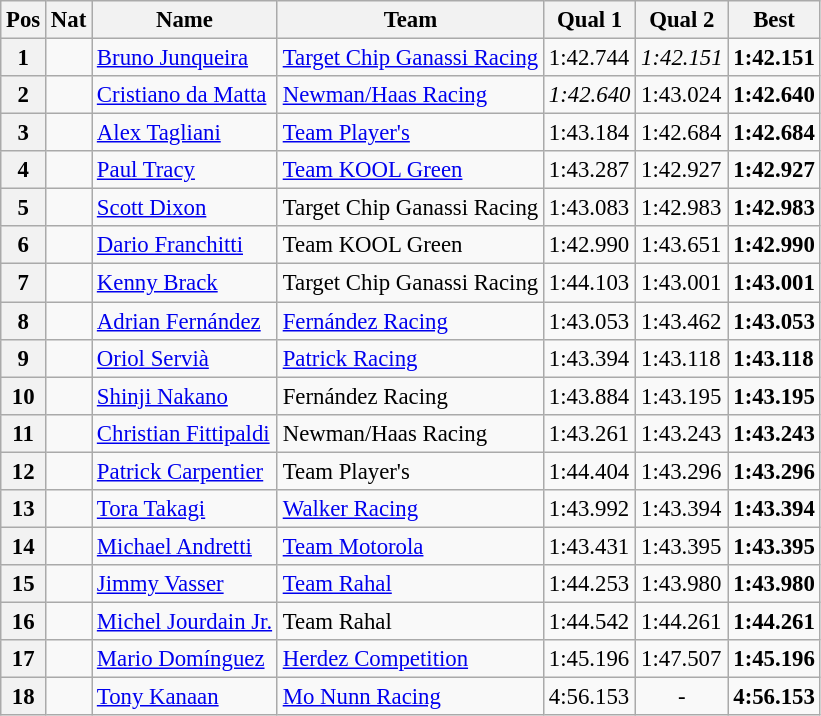<table class="wikitable" style="font-size: 95%;">
<tr>
<th>Pos</th>
<th>Nat</th>
<th>Name</th>
<th>Team</th>
<th>Qual 1</th>
<th>Qual 2</th>
<th>Best</th>
</tr>
<tr>
<th>1</th>
<td></td>
<td><a href='#'>Bruno Junqueira</a></td>
<td><a href='#'>Target Chip Ganassi Racing</a></td>
<td>1:42.744</td>
<td><em>1:42.151</em></td>
<td><strong>1:42.151</strong></td>
</tr>
<tr>
<th>2</th>
<td></td>
<td><a href='#'>Cristiano da Matta</a></td>
<td><a href='#'>Newman/Haas Racing</a></td>
<td><em>1:42.640</em></td>
<td>1:43.024</td>
<td><strong>1:42.640</strong></td>
</tr>
<tr>
<th>3</th>
<td></td>
<td><a href='#'>Alex Tagliani</a></td>
<td><a href='#'>Team Player's</a></td>
<td>1:43.184</td>
<td>1:42.684</td>
<td><strong>1:42.684</strong></td>
</tr>
<tr>
<th>4</th>
<td></td>
<td><a href='#'>Paul Tracy</a></td>
<td><a href='#'>Team KOOL Green</a></td>
<td>1:43.287</td>
<td>1:42.927</td>
<td><strong>1:42.927</strong></td>
</tr>
<tr>
<th>5</th>
<td></td>
<td><a href='#'>Scott Dixon</a></td>
<td>Target Chip Ganassi Racing</td>
<td>1:43.083</td>
<td>1:42.983</td>
<td><strong>1:42.983</strong></td>
</tr>
<tr>
<th>6</th>
<td></td>
<td><a href='#'>Dario Franchitti</a></td>
<td>Team KOOL Green</td>
<td>1:42.990</td>
<td>1:43.651</td>
<td><strong>1:42.990</strong></td>
</tr>
<tr>
<th>7</th>
<td></td>
<td><a href='#'>Kenny Brack</a></td>
<td>Target Chip Ganassi Racing</td>
<td>1:44.103</td>
<td>1:43.001</td>
<td><strong>1:43.001</strong></td>
</tr>
<tr>
<th>8</th>
<td></td>
<td><a href='#'>Adrian Fernández</a></td>
<td><a href='#'>Fernández Racing</a></td>
<td>1:43.053</td>
<td>1:43.462</td>
<td><strong>1:43.053</strong></td>
</tr>
<tr>
<th>9</th>
<td></td>
<td><a href='#'>Oriol Servià</a></td>
<td><a href='#'>Patrick Racing</a></td>
<td>1:43.394</td>
<td>1:43.118</td>
<td><strong>1:43.118</strong></td>
</tr>
<tr>
<th>10</th>
<td></td>
<td><a href='#'>Shinji Nakano</a></td>
<td>Fernández Racing</td>
<td>1:43.884</td>
<td>1:43.195</td>
<td><strong>1:43.195</strong></td>
</tr>
<tr>
<th>11</th>
<td></td>
<td><a href='#'>Christian Fittipaldi</a></td>
<td>Newman/Haas Racing</td>
<td>1:43.261</td>
<td>1:43.243</td>
<td><strong>1:43.243</strong></td>
</tr>
<tr>
<th>12</th>
<td></td>
<td><a href='#'>Patrick Carpentier</a></td>
<td>Team Player's</td>
<td>1:44.404</td>
<td>1:43.296</td>
<td><strong>1:43.296</strong></td>
</tr>
<tr>
<th>13</th>
<td></td>
<td><a href='#'>Tora Takagi</a></td>
<td><a href='#'>Walker Racing</a></td>
<td>1:43.992</td>
<td>1:43.394</td>
<td><strong>1:43.394</strong></td>
</tr>
<tr>
<th>14</th>
<td></td>
<td><a href='#'>Michael Andretti</a></td>
<td><a href='#'>Team Motorola</a></td>
<td>1:43.431</td>
<td>1:43.395</td>
<td><strong>1:43.395</strong></td>
</tr>
<tr>
<th>15</th>
<td></td>
<td><a href='#'>Jimmy Vasser</a></td>
<td><a href='#'>Team Rahal</a></td>
<td>1:44.253</td>
<td>1:43.980</td>
<td><strong>1:43.980</strong></td>
</tr>
<tr>
<th>16</th>
<td></td>
<td><a href='#'>Michel Jourdain Jr.</a></td>
<td>Team Rahal</td>
<td>1:44.542</td>
<td>1:44.261</td>
<td><strong>1:44.261</strong></td>
</tr>
<tr>
<th>17</th>
<td></td>
<td><a href='#'>Mario Domínguez</a></td>
<td><a href='#'>Herdez Competition</a></td>
<td>1:45.196</td>
<td>1:47.507</td>
<td><strong>1:45.196</strong></td>
</tr>
<tr>
<th>18</th>
<td></td>
<td><a href='#'>Tony Kanaan</a></td>
<td><a href='#'>Mo Nunn Racing</a></td>
<td>4:56.153</td>
<td align="center">-</td>
<td><strong>4:56.153</strong></td>
</tr>
</table>
